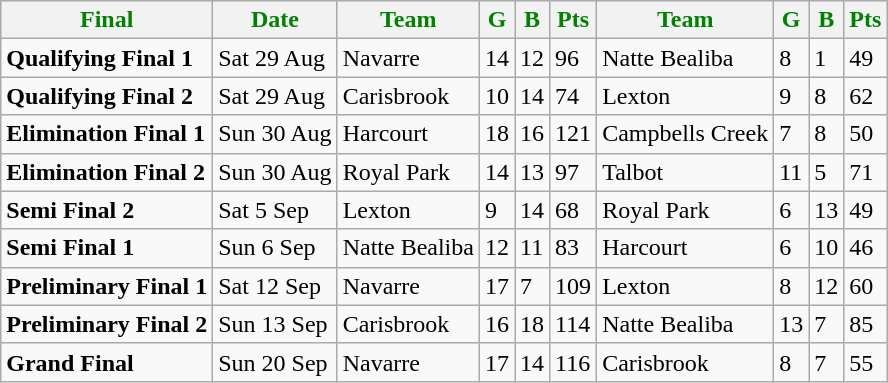<table class="wikitable">
<tr>
<th style="color:green">Final</th>
<th style="color:green">Date</th>
<th style="color:green">Team</th>
<th style="color:green">G</th>
<th style="color:green">B</th>
<th style="color:green">Pts</th>
<th style="color:green">Team</th>
<th style="color:green">G</th>
<th style="color:green">B</th>
<th style="color:green">Pts</th>
</tr>
<tr>
<td><strong>Qualifying Final 1</strong></td>
<td>Sat 29 Aug</td>
<td>Navarre</td>
<td>14</td>
<td>12</td>
<td>96</td>
<td>Natte Bealiba</td>
<td>8</td>
<td>1</td>
<td>49</td>
</tr>
<tr>
<td><strong>Qualifying Final 2</strong></td>
<td>Sat 29 Aug</td>
<td>Carisbrook</td>
<td>10</td>
<td>14</td>
<td>74</td>
<td>Lexton</td>
<td>9</td>
<td>8</td>
<td>62</td>
</tr>
<tr>
<td><strong>Elimination Final 1</strong></td>
<td>Sun 30 Aug</td>
<td>Harcourt</td>
<td>18</td>
<td>16</td>
<td>121</td>
<td>Campbells Creek</td>
<td>7</td>
<td>8</td>
<td>50</td>
</tr>
<tr>
<td><strong>Elimination Final 2</strong></td>
<td>Sun 30 Aug</td>
<td>Royal Park</td>
<td>14</td>
<td>13</td>
<td>97</td>
<td>Talbot</td>
<td>11</td>
<td>5</td>
<td>71</td>
</tr>
<tr>
<td><strong>Semi Final 2</strong></td>
<td>Sat 5 Sep</td>
<td>Lexton</td>
<td>9</td>
<td>14</td>
<td>68</td>
<td>Royal Park</td>
<td>6</td>
<td>13</td>
<td>49</td>
</tr>
<tr>
<td><strong>Semi Final 1</strong></td>
<td>Sun 6 Sep</td>
<td>Natte Bealiba</td>
<td>12</td>
<td>11</td>
<td>83</td>
<td>Harcourt</td>
<td>6</td>
<td>10</td>
<td>46</td>
</tr>
<tr>
<td><strong>Preliminary Final 1</strong></td>
<td>Sat 12 Sep</td>
<td>Navarre</td>
<td>17</td>
<td>7</td>
<td>109</td>
<td>Lexton</td>
<td>8</td>
<td>12</td>
<td>60</td>
</tr>
<tr>
<td><strong>Preliminary Final 2</strong></td>
<td>Sun 13 Sep</td>
<td>Carisbrook</td>
<td>16</td>
<td>18</td>
<td>114</td>
<td>Natte Bealiba</td>
<td>13</td>
<td>7</td>
<td>85</td>
</tr>
<tr>
<td><strong>Grand Final</strong></td>
<td>Sun 20 Sep</td>
<td>Navarre</td>
<td>17</td>
<td>14</td>
<td>116</td>
<td>Carisbrook</td>
<td>8</td>
<td>7</td>
<td>55</td>
</tr>
</table>
